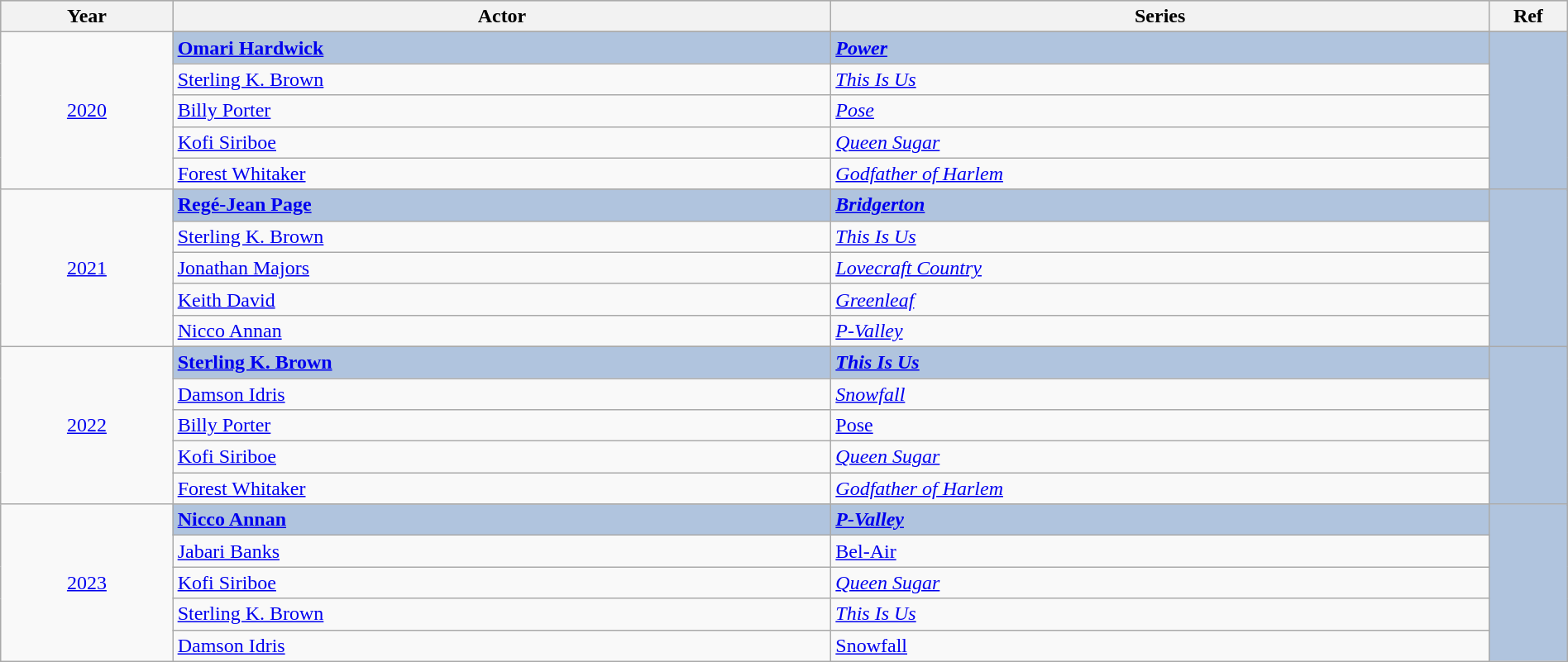<table class="wikitable" style="width:100%;">
<tr style="background:#bebebe;">
<th style="width:11%;">Year</th>
<th style="width:42%;">Actor</th>
<th style="width:42%;">Series</th>
<th style="width:5%;">Ref</th>
</tr>
<tr>
<td rowspan="6" align="center"><a href='#'>2020</a></td>
</tr>
<tr style="background:#B0C4DE">
<td><strong><a href='#'>Omari Hardwick</a></strong></td>
<td><strong><em><a href='#'>Power</a></em></strong></td>
<td rowspan="6" align="center"></td>
</tr>
<tr>
<td><a href='#'>Sterling K. Brown</a></td>
<td><em><a href='#'>This Is Us</a></em></td>
</tr>
<tr>
<td><a href='#'>Billy Porter</a></td>
<td><em><a href='#'>Pose</a></em></td>
</tr>
<tr>
<td><a href='#'>Kofi Siriboe</a></td>
<td><em><a href='#'>Queen Sugar</a></em></td>
</tr>
<tr>
<td><a href='#'>Forest Whitaker</a></td>
<td><em><a href='#'>Godfather of Harlem</a></em></td>
</tr>
<tr>
<td rowspan="6" align="center"><a href='#'>2021</a></td>
</tr>
<tr style="background:#B0C4DE">
<td><strong><a href='#'>Regé-Jean Page</a></strong></td>
<td><strong><em><a href='#'>Bridgerton</a></em></strong></td>
<td rowspan="6" align="center"></td>
</tr>
<tr>
<td><a href='#'>Sterling K. Brown</a></td>
<td><em><a href='#'>This Is Us</a></em></td>
</tr>
<tr>
<td><a href='#'>Jonathan Majors</a></td>
<td><em><a href='#'>Lovecraft Country</a></em></td>
</tr>
<tr>
<td><a href='#'>Keith David</a></td>
<td><em><a href='#'>Greenleaf</a></em></td>
</tr>
<tr>
<td><a href='#'>Nicco Annan</a></td>
<td><em><a href='#'>P-Valley</a></em></td>
</tr>
<tr>
<td rowspan="6" align="center"><a href='#'>2022</a></td>
</tr>
<tr style="background:#B0C4DE">
<td><strong><a href='#'>Sterling K. Brown</a></strong></td>
<td><strong><em><a href='#'>This Is Us</a></em></strong></td>
<td rowspan="6" align="center"></td>
</tr>
<tr>
<td><a href='#'>Damson Idris</a></td>
<td><em><a href='#'>Snowfall</a></em></td>
</tr>
<tr>
<td><a href='#'>Billy Porter</a></td>
<td><em><a href='#'></em>Pose<em></a></em></td>
</tr>
<tr>
<td><a href='#'>Kofi Siriboe</a></td>
<td><em><a href='#'>Queen Sugar</a></em></td>
</tr>
<tr>
<td><a href='#'>Forest Whitaker</a></td>
<td><em><a href='#'>Godfather of Harlem</a></em></td>
</tr>
<tr>
<td rowspan="6" align="center"><a href='#'>2023</a></td>
</tr>
<tr style="background:#B0C4DE">
<td><strong><a href='#'>Nicco Annan</a></strong></td>
<td><strong><em><a href='#'>P-Valley</a></em></strong></td>
<td rowspan="6" align="center"></td>
</tr>
<tr>
<td><a href='#'>Jabari Banks</a></td>
<td><em><a href='#'></em>Bel-Air<em></a></em></td>
</tr>
<tr>
<td><a href='#'>Kofi Siriboe</a></td>
<td><em><a href='#'>Queen Sugar</a></em></td>
</tr>
<tr>
<td><a href='#'>Sterling K. Brown</a></td>
<td><em><a href='#'>This Is Us</a></em></td>
</tr>
<tr>
<td><a href='#'>Damson Idris</a></td>
<td><em><a href='#'></em>Snowfall<em></a></em></td>
</tr>
</table>
